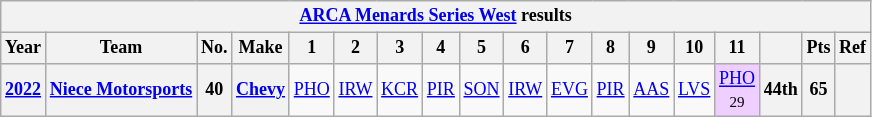<table class="wikitable" style="text-align:center; font-size:75%">
<tr>
<th colspan=18><a href='#'>ARCA Menards Series West</a> results</th>
</tr>
<tr>
<th>Year</th>
<th>Team</th>
<th>No.</th>
<th>Make</th>
<th>1</th>
<th>2</th>
<th>3</th>
<th>4</th>
<th>5</th>
<th>6</th>
<th>7</th>
<th>8</th>
<th>9</th>
<th>10</th>
<th>11</th>
<th></th>
<th>Pts</th>
<th>Ref</th>
</tr>
<tr>
<th><a href='#'>2022</a></th>
<th><a href='#'>Niece Motorsports</a></th>
<th>40</th>
<th><a href='#'>Chevy</a></th>
<td><a href='#'>PHO</a></td>
<td><a href='#'>IRW</a></td>
<td><a href='#'>KCR</a></td>
<td><a href='#'>PIR</a></td>
<td><a href='#'>SON</a></td>
<td><a href='#'>IRW</a></td>
<td><a href='#'>EVG</a></td>
<td><a href='#'>PIR</a></td>
<td><a href='#'>AAS</a></td>
<td><a href='#'>LVS</a></td>
<td style="background:#EFCFFF;"><a href='#'>PHO</a><br><small>29</small></td>
<th>44th</th>
<th>65</th>
<th></th>
</tr>
</table>
